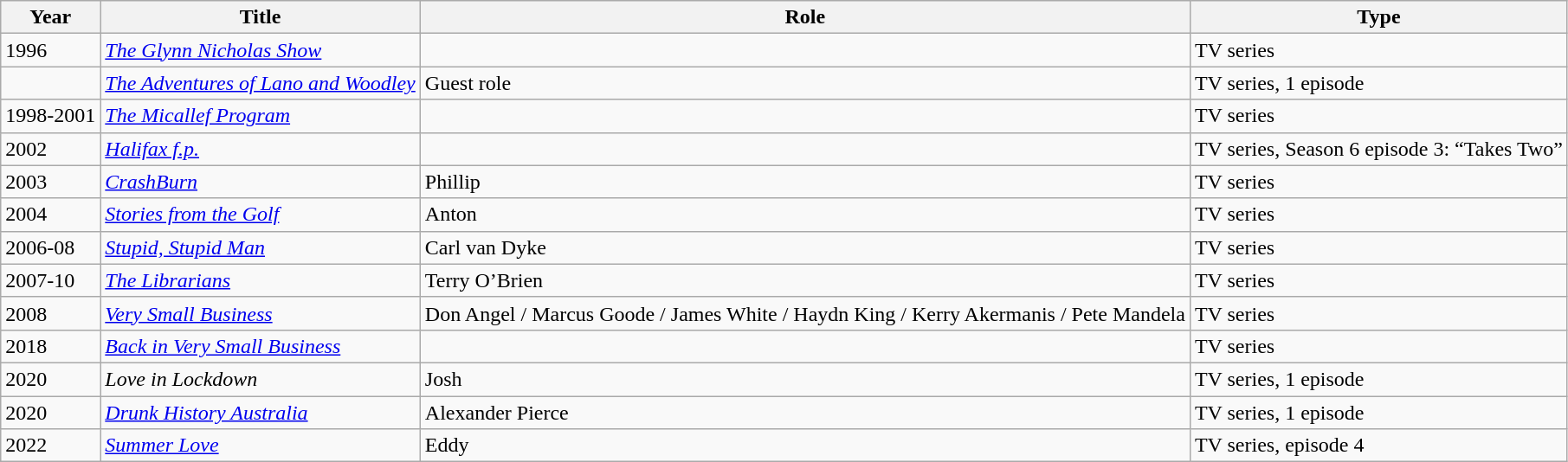<table class="wikitable">
<tr>
<th>Year</th>
<th>Title</th>
<th>Role</th>
<th>Type</th>
</tr>
<tr>
<td>1996</td>
<td><em><a href='#'>The Glynn Nicholas Show</a></em></td>
<td></td>
<td>TV series</td>
</tr>
<tr>
<td></td>
<td><em><a href='#'>The Adventures of Lano and Woodley</a></em></td>
<td>Guest role</td>
<td>TV series, 1 episode</td>
</tr>
<tr>
<td>1998-2001</td>
<td><em><a href='#'>The Micallef Program</a></em></td>
<td></td>
<td>TV series</td>
</tr>
<tr>
<td>2002</td>
<td><em><a href='#'>Halifax f.p.</a></em></td>
<td></td>
<td>TV series, Season 6 episode 3: “Takes Two”</td>
</tr>
<tr>
<td>2003</td>
<td><em><a href='#'>CrashBurn</a></em></td>
<td>Phillip</td>
<td>TV series</td>
</tr>
<tr>
<td>2004</td>
<td><em><a href='#'>Stories from the Golf</a></em></td>
<td>Anton</td>
<td>TV series</td>
</tr>
<tr>
<td>2006-08</td>
<td><em><a href='#'>Stupid, Stupid Man</a></em></td>
<td>Carl van Dyke</td>
<td>TV series</td>
</tr>
<tr>
<td>2007-10</td>
<td><em><a href='#'>The Librarians</a></em></td>
<td>Terry O’Brien</td>
<td>TV series</td>
</tr>
<tr>
<td>2008</td>
<td><em><a href='#'>Very Small Business</a></em></td>
<td>Don Angel / Marcus Goode / James White / Haydn King / Kerry Akermanis / Pete Mandela</td>
<td>TV series</td>
</tr>
<tr>
<td>2018</td>
<td><em><a href='#'>Back in Very Small Business</a></em></td>
<td></td>
<td>TV series</td>
</tr>
<tr>
<td>2020</td>
<td><em>Love in Lockdown</em></td>
<td>Josh</td>
<td>TV series, 1 episode</td>
</tr>
<tr>
<td>2020</td>
<td><em><a href='#'>Drunk History Australia</a></em></td>
<td>Alexander Pierce</td>
<td>TV series, 1 episode</td>
</tr>
<tr>
<td>2022</td>
<td><em><a href='#'>Summer Love</a></em></td>
<td>Eddy</td>
<td>TV series, episode 4</td>
</tr>
</table>
